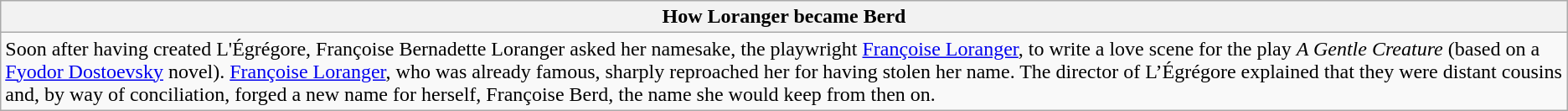<table class="wikitable">
<tr>
<th>How Loranger became Berd</th>
</tr>
<tr>
<td>Soon after having created L'Égrégore, Françoise Bernadette Loranger asked her namesake, the playwright <a href='#'>Françoise Loranger</a>, to write a love scene for the play <em>A Gentle Creature</em> (based on a <a href='#'>Fyodor Dostoevsky</a> novel). <a href='#'>Françoise Loranger</a>, who was already famous, sharply reproached her for having stolen her name. The director of L’Égrégore explained that they were distant cousins and, by way of conciliation, forged a new name for herself, Françoise Berd, the name she would keep from then on.</td>
</tr>
</table>
